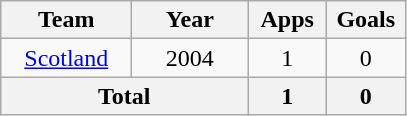<table class="wikitable" style="text-align:center;">
<tr>
<th width="80">Team</th>
<th width="70">Year</th>
<th width="45">Apps</th>
<th width="45">Goals</th>
</tr>
<tr>
<td rowspan="1"><a href='#'>Scotland</a></td>
<td>2004</td>
<td>1</td>
<td>0</td>
</tr>
<tr>
<th colspan="2">Total</th>
<th>1</th>
<th>0</th>
</tr>
</table>
